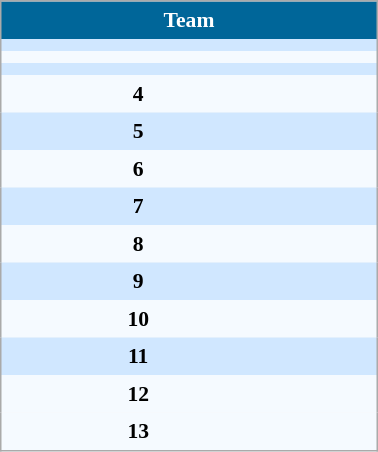<table align=center cellpadding="4" cellspacing="0" style="background: #f9f9f9; border: 1px #aaa solid; border-collapse: collapse; font-size: 90%;" width=20%>
<tr align=center style="background:#006699; color:white;">
<th width=100% colspan=2>Team</th>
</tr>
<tr align=center style="background:#D0E7FF;">
<td></td>
<td align=left></td>
</tr>
<tr align=center style="background:#F5FAFF;">
<td></td>
<td align=left></td>
</tr>
<tr align=center style="background:#D0E7FF;">
<td></td>
<td align=left></td>
</tr>
<tr align=center style="background:#F5FAFF;">
<td><strong>4</strong></td>
<td align=left></td>
</tr>
<tr align=center style="background:#D0E7FF;">
<td><strong>5</strong></td>
<td align=left></td>
</tr>
<tr align=center style="background:#F5FAFF;">
<td><strong>6</strong></td>
<td align=left></td>
</tr>
<tr align=center style="background:#D0E7FF;">
<td><strong>7</strong></td>
<td align=left></td>
</tr>
<tr align=center style="background:#F5FAFF;">
<td><strong>8</strong></td>
<td align=left></td>
</tr>
<tr align=center style="background:#D0E7FF;">
<td><strong>9</strong></td>
<td align=left></td>
</tr>
<tr align=center style="background:#F5FAFF;">
<td><strong>10</strong></td>
<td align=left></td>
</tr>
<tr align=center style="background:#D0E7FF;">
<td><strong>11</strong></td>
<td align=left></td>
</tr>
<tr align=center style="background:#F5FAFF;">
<td><strong>12</strong></td>
<td align=left></td>
</tr>
<tr align=center style="background:#F5FAFF;">
<td><strong>13</strong></td>
<td align=left></td>
</tr>
</table>
